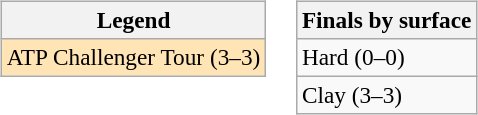<table>
<tr valign=top>
<td><br><table class="wikitable" style=font-size:97%>
<tr>
<th>Legend</th>
</tr>
<tr style="background:moccasin;">
<td>ATP Challenger Tour (3–3)</td>
</tr>
</table>
</td>
<td><br><table class="wikitable" style=font-size:97%>
<tr>
<th>Finals by surface</th>
</tr>
<tr>
<td>Hard (0–0)</td>
</tr>
<tr>
<td>Clay (3–3)</td>
</tr>
</table>
</td>
</tr>
</table>
